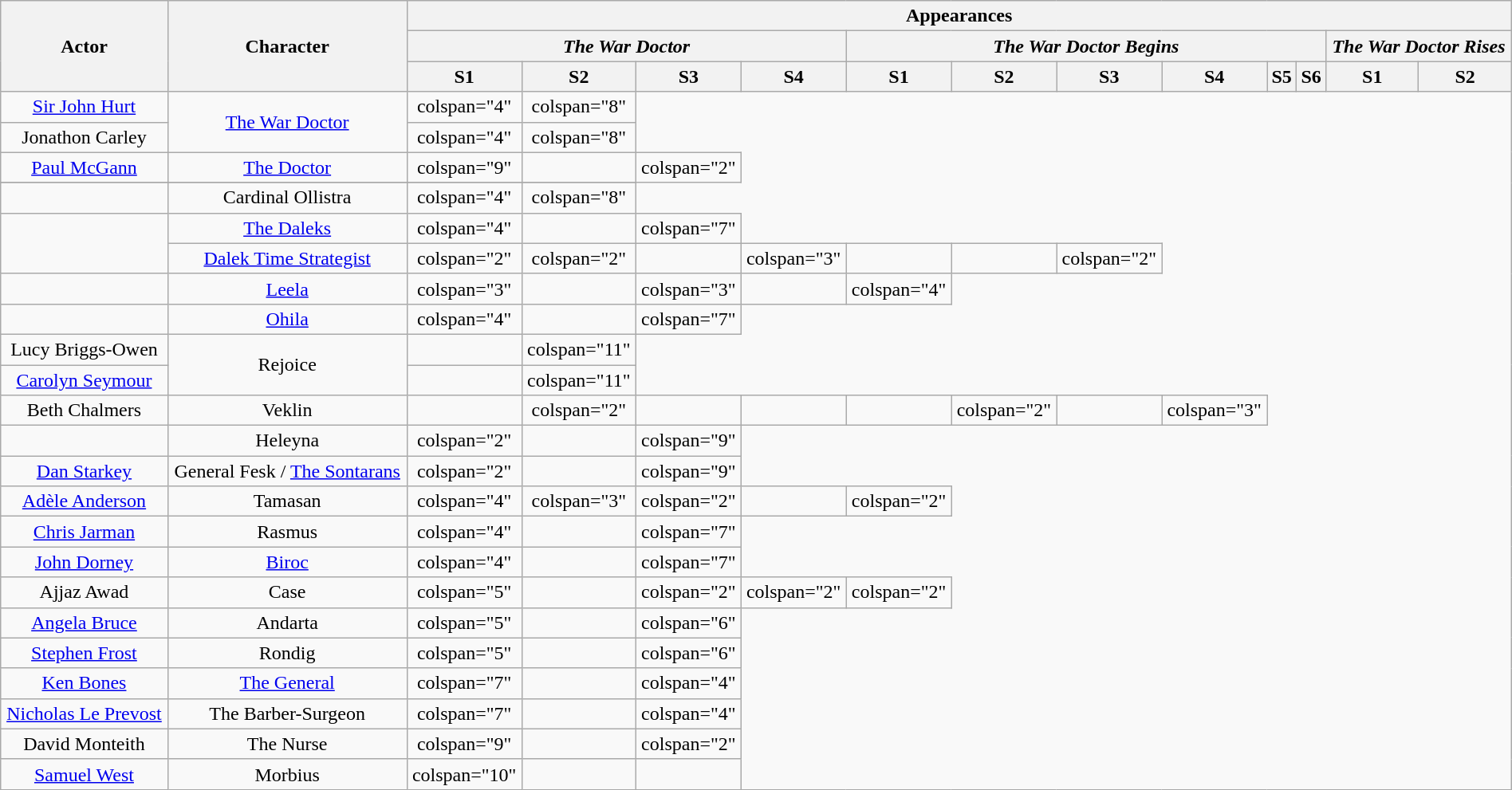<table class="wikitable" style="text-align:center;" width="100%">
<tr ">
<th rowspan="3">Actor</th>
<th rowspan="3">Character</th>
<th colspan="12">Appearances</th>
</tr>
<tr>
<th colspan="4"><em>The War Doctor</em></th>
<th colspan="6"><em>The War Doctor Begins</em></th>
<th colspan="2"><em>The War Doctor Rises</em></th>
</tr>
<tr>
<th>S1</th>
<th>S2</th>
<th>S3</th>
<th>S4</th>
<th>S1</th>
<th>S2</th>
<th>S3</th>
<th>S4</th>
<th>S5</th>
<th>S6</th>
<th>S1</th>
<th>S2</th>
</tr>
<tr>
<td><a href='#'>Sir John Hurt</a></td>
<td rowspan="2"><a href='#'>The War Doctor</a></td>
<td>colspan="4" </td>
<td>colspan="8" </td>
</tr>
<tr>
<td>Jonathon Carley</td>
<td>colspan="4" </td>
<td>colspan="8" </td>
</tr>
<tr>
<td><a href='#'>Paul McGann</a></td>
<td><a href='#'>The Doctor</a></td>
<td>colspan="9" </td>
<td></td>
<td>colspan="2" </td>
</tr>
<tr>
</tr>
<tr>
<td></td>
<td>Cardinal Ollistra</td>
<td>colspan="4" </td>
<td>colspan="8" </td>
</tr>
<tr>
<td rowspan="2"></td>
<td><a href='#'>The Daleks</a></td>
<td>colspan="4" </td>
<td></td>
<td>colspan="7" </td>
</tr>
<tr>
<td><a href='#'>Dalek Time Strategist</a></td>
<td>colspan="2" </td>
<td>colspan="2" </td>
<td></td>
<td>colspan="3" </td>
<td></td>
<td></td>
<td>colspan="2" </td>
</tr>
<tr>
<td></td>
<td><a href='#'>Leela</a></td>
<td>colspan="3" </td>
<td></td>
<td>colspan="3" </td>
<td></td>
<td>colspan="4" </td>
</tr>
<tr>
<td></td>
<td><a href='#'>Ohila</a></td>
<td>colspan="4" </td>
<td></td>
<td>colspan="7" </td>
</tr>
<tr>
<td>Lucy Briggs-Owen</td>
<td rowspan="2">Rejoice</td>
<td></td>
<td>colspan="11" </td>
</tr>
<tr>
<td><a href='#'>Carolyn Seymour</a></td>
<td></td>
<td>colspan="11" </td>
</tr>
<tr>
<td>Beth Chalmers</td>
<td>Veklin</td>
<td></td>
<td>colspan="2" </td>
<td></td>
<td></td>
<td></td>
<td>colspan="2" </td>
<td></td>
<td>colspan="3" </td>
</tr>
<tr>
<td></td>
<td>Heleyna</td>
<td>colspan="2" </td>
<td></td>
<td>colspan="9" </td>
</tr>
<tr>
<td><a href='#'>Dan Starkey</a></td>
<td>General Fesk / <a href='#'>The Sontarans</a></td>
<td>colspan="2" </td>
<td></td>
<td>colspan="9" </td>
</tr>
<tr>
<td><a href='#'>Adèle Anderson</a></td>
<td>Tamasan</td>
<td>colspan="4" </td>
<td>colspan="3" </td>
<td>colspan="2" </td>
<td></td>
<td>colspan="2" </td>
</tr>
<tr>
<td><a href='#'>Chris Jarman</a></td>
<td>Rasmus</td>
<td>colspan="4" </td>
<td></td>
<td>colspan="7"  </td>
</tr>
<tr>
<td><a href='#'>John Dorney</a></td>
<td><a href='#'>Biroc</a></td>
<td>colspan="4" </td>
<td></td>
<td>colspan="7" </td>
</tr>
<tr>
<td>Ajjaz Awad</td>
<td>Case</td>
<td>colspan="5" </td>
<td></td>
<td>colspan="2" </td>
<td>colspan="2" </td>
<td>colspan="2" </td>
</tr>
<tr>
<td><a href='#'>Angela Bruce</a></td>
<td>Andarta</td>
<td>colspan="5" </td>
<td></td>
<td>colspan="6" </td>
</tr>
<tr>
<td><a href='#'>Stephen Frost</a></td>
<td>Rondig</td>
<td>colspan="5" </td>
<td></td>
<td>colspan="6" </td>
</tr>
<tr>
<td><a href='#'>Ken Bones</a></td>
<td><a href='#'>The General</a></td>
<td>colspan="7" </td>
<td></td>
<td>colspan="4" </td>
</tr>
<tr>
<td><a href='#'>Nicholas Le Prevost</a></td>
<td>The Barber-Surgeon</td>
<td>colspan="7" </td>
<td></td>
<td>colspan="4" </td>
</tr>
<tr>
<td>David Monteith</td>
<td>The Nurse</td>
<td>colspan="9" </td>
<td></td>
<td>colspan="2" </td>
</tr>
<tr>
<td><a href='#'>Samuel West</a></td>
<td>Morbius</td>
<td>colspan="10" </td>
<td></td>
<td></td>
</tr>
</table>
